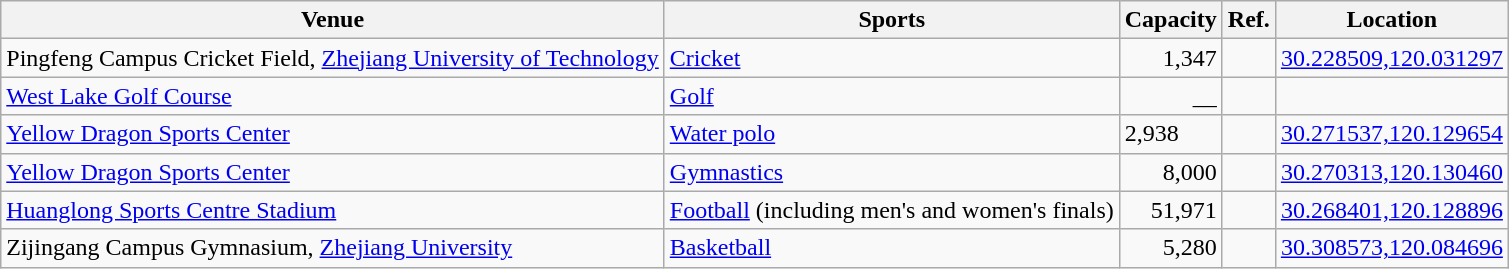<table class="wikitable sortable">
<tr>
<th>Venue</th>
<th>Sports</th>
<th>Capacity</th>
<th>Ref.</th>
<th>Location</th>
</tr>
<tr>
<td>Pingfeng Campus Cricket Field, <a href='#'>Zhejiang University of Technology</a></td>
<td><a href='#'>Cricket</a></td>
<td align=right>1,347</td>
<td></td>
<td><a href='#'>30.228509,120.031297</a></td>
</tr>
<tr>
<td><a href='#'>West Lake Golf Course</a></td>
<td><a href='#'>Golf</a></td>
<td align=right>__</td>
<td></td>
<td></td>
</tr>
<tr>
<td><a href='#'>Yellow Dragon Sports Center</a></td>
<td><a href='#'>Water polo</a></td>
<td>2,938</td>
<td></td>
<td><a href='#'>30.271537,120.129654</a></td>
</tr>
<tr>
<td><a href='#'>Yellow Dragon Sports Center</a></td>
<td><a href='#'>Gymnastics</a></td>
<td align=right>8,000</td>
<td></td>
<td><a href='#'>30.270313,120.130460</a></td>
</tr>
<tr>
<td><a href='#'>Huanglong Sports Centre Stadium</a></td>
<td><a href='#'>Football</a> (including men's and women's finals)</td>
<td align=right>51,971</td>
<td></td>
<td><a href='#'>30.268401,120.128896</a></td>
</tr>
<tr>
<td>Zijingang Campus Gymnasium, <a href='#'>Zhejiang University</a></td>
<td><a href='#'>Basketball</a></td>
<td align=right>5,280</td>
<td></td>
<td><a href='#'>30.308573,120.084696</a></td>
</tr>
</table>
